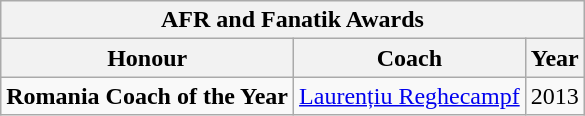<table class="wikitable" align=center>
<tr>
<th Colspan=3>AFR and Fanatik Awards</th>
</tr>
<tr>
<th Align=Left>Honour</th>
<th Align=Left>Coach</th>
<th Align=Left>Year</th>
</tr>
<tr>
<td valign="top" Rowspan=1 Align=left><strong>Romania Coach of the Year</strong></td>
<td><a href='#'>Laurențiu Reghecampf</a></td>
<td class="wikitable" align=center>2013</td>
</tr>
</table>
